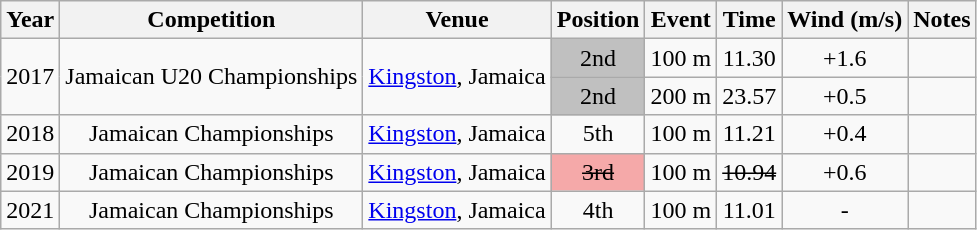<table class="wikitable sortable" style=text-align:center>
<tr>
<th>Year</th>
<th>Competition</th>
<th>Venue</th>
<th>Position</th>
<th>Event</th>
<th>Time</th>
<th>Wind (m/s)</th>
<th>Notes</th>
</tr>
<tr>
<td rowspan=2>2017</td>
<td rowspan=2>Jamaican U20 Championships</td>
<td rowspan=2><a href='#'>Kingston</a>, Jamaica</td>
<td bgcolor=silver>2nd</td>
<td>100 m</td>
<td>11.30</td>
<td>+1.6</td>
<td></td>
</tr>
<tr>
<td bgcolor=silver>2nd</td>
<td>200 m</td>
<td>23.57</td>
<td>+0.5</td>
<td></td>
</tr>
<tr>
<td>2018</td>
<td>Jamaican Championships</td>
<td><a href='#'>Kingston</a>, Jamaica</td>
<td>5th</td>
<td>100 m</td>
<td>11.21</td>
<td>+0.4</td>
<td></td>
</tr>
<tr>
<td>2019</td>
<td>Jamaican Championships</td>
<td><a href='#'>Kingston</a>, Jamaica</td>
<td data-sort-value=999.99 bgcolor=f5a9a9><s>3rd</s> </td>
<td>100 m</td>
<td data-sort-value=DQ><s>10.94</s></td>
<td>+0.6</td>
<td></td>
</tr>
<tr>
<td>2021</td>
<td>Jamaican Championships</td>
<td><a href='#'>Kingston</a>, Jamaica</td>
<td>4th</td>
<td>100 m</td>
<td>11.01</td>
<td>-</td>
<td></td>
</tr>
</table>
